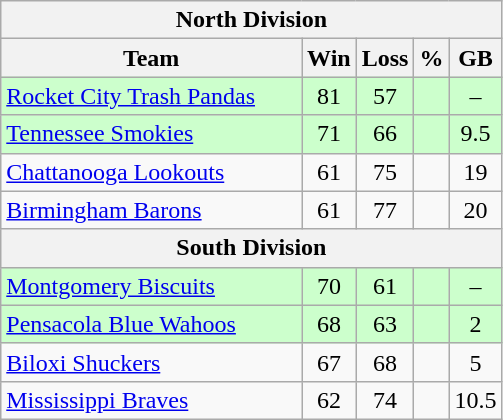<table class="wikitable">
<tr>
<th colspan="5">North Division</th>
</tr>
<tr>
<th width="60%">Team</th>
<th>Win</th>
<th>Loss</th>
<th>%</th>
<th>GB</th>
</tr>
<tr align=center bgcolor=ccffcc>
<td align=left><a href='#'>Rocket City Trash Pandas</a></td>
<td>81</td>
<td>57</td>
<td></td>
<td>–</td>
</tr>
<tr align=center bgcolor=ccffcc>
<td align=left><a href='#'>Tennessee Smokies</a></td>
<td>71</td>
<td>66</td>
<td></td>
<td>9.5</td>
</tr>
<tr align=center>
<td align=left><a href='#'>Chattanooga Lookouts</a></td>
<td>61</td>
<td>75</td>
<td></td>
<td>19</td>
</tr>
<tr align=center>
<td align=left><a href='#'>Birmingham Barons</a></td>
<td>61</td>
<td>77</td>
<td></td>
<td>20</td>
</tr>
<tr>
<th colspan="5">South Division</th>
</tr>
<tr align=center bgcolor=ccffcc>
<td align=left><a href='#'>Montgomery Biscuits</a></td>
<td>70</td>
<td>61</td>
<td></td>
<td>–</td>
</tr>
<tr align=center bgcolor=ccffcc>
<td align=left><a href='#'>Pensacola Blue Wahoos</a></td>
<td>68</td>
<td>63</td>
<td></td>
<td>2</td>
</tr>
<tr align=center>
<td align=left><a href='#'>Biloxi Shuckers</a></td>
<td>67</td>
<td>68</td>
<td></td>
<td>5</td>
</tr>
<tr align=center>
<td align=left><a href='#'>Mississippi Braves</a></td>
<td>62</td>
<td>74</td>
<td></td>
<td>10.5</td>
</tr>
</table>
